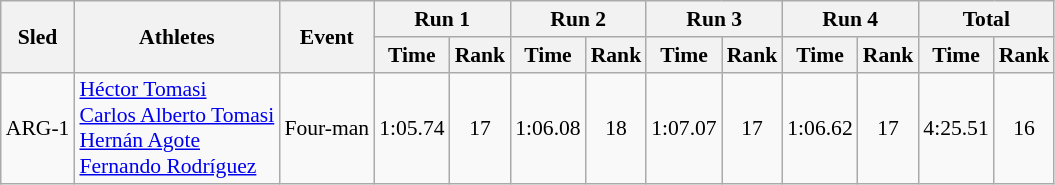<table class="wikitable"  border="1" style="font-size:90%">
<tr>
<th rowspan="2">Sled</th>
<th rowspan="2">Athletes</th>
<th rowspan="2">Event</th>
<th colspan="2">Run 1</th>
<th colspan="2">Run 2</th>
<th colspan="2">Run 3</th>
<th colspan="2">Run 4</th>
<th colspan="2">Total</th>
</tr>
<tr>
<th>Time</th>
<th>Rank</th>
<th>Time</th>
<th>Rank</th>
<th>Time</th>
<th>Rank</th>
<th>Time</th>
<th>Rank</th>
<th>Time</th>
<th>Rank</th>
</tr>
<tr>
<td align="center">ARG-1</td>
<td><a href='#'>Héctor Tomasi</a><br><a href='#'>Carlos Alberto Tomasi</a><br><a href='#'>Hernán Agote</a><br><a href='#'>Fernando Rodríguez</a></td>
<td>Four-man</td>
<td align="center">1:05.74</td>
<td align="center">17</td>
<td align="center">1:06.08</td>
<td align="center">18</td>
<td align="center">1:07.07</td>
<td align="center">17</td>
<td align="center">1:06.62</td>
<td align="center">17</td>
<td align="center">4:25.51</td>
<td align="center">16</td>
</tr>
</table>
